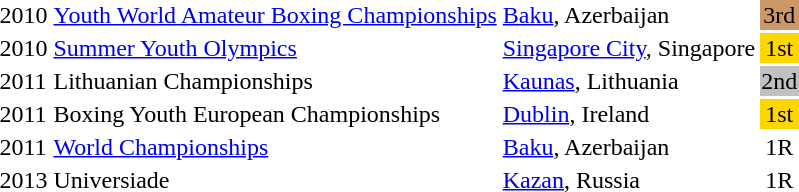<table>
<tr>
<td>2010</td>
<td><a href='#'>Youth World Amateur Boxing Championships</a></td>
<td><a href='#'>Baku</a>, Azerbaijan</td>
<td bgcolor=cc9966 align="center">3rd</td>
</tr>
<tr>
<td>2010</td>
<td><a href='#'>Summer Youth Olympics</a></td>
<td><a href='#'>Singapore City</a>, Singapore</td>
<td bgcolor=gold align="center">1st</td>
</tr>
<tr>
<td>2011</td>
<td>Lithuanian Championships</td>
<td><a href='#'>Kaunas</a>, Lithuania</td>
<td bgcolor=silver align="center">2nd</td>
</tr>
<tr>
<td>2011</td>
<td>Boxing Youth European Championships</td>
<td><a href='#'>Dublin</a>, Ireland</td>
<td bgcolor=gold align="center">1st</td>
</tr>
<tr>
<td>2011</td>
<td><a href='#'>World Championships</a></td>
<td><a href='#'>Baku</a>, Azerbaijan</td>
<td align="center">1R</td>
</tr>
<tr>
<td>2013</td>
<td>Universiade</td>
<td><a href='#'>Kazan</a>, Russia</td>
<td align="center">1R</td>
</tr>
</table>
